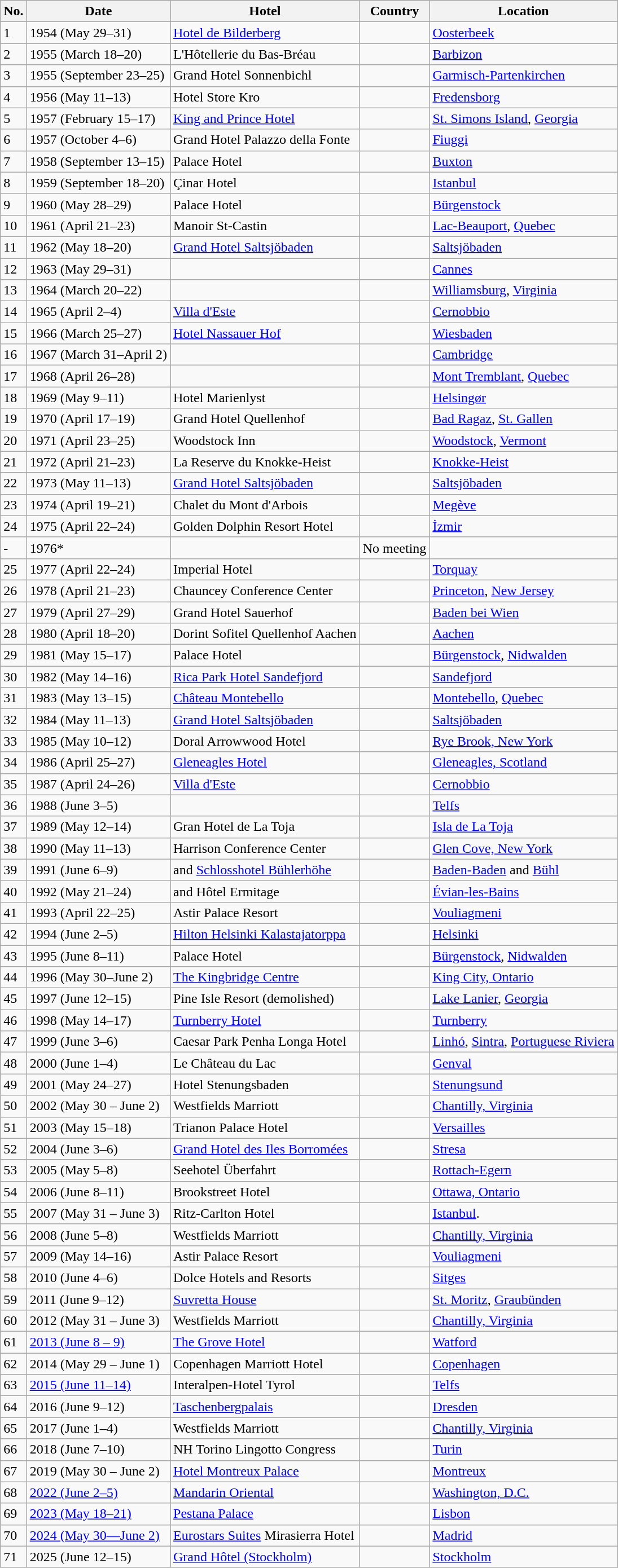<table class="wikitable sortable">
<tr>
<th>No.</th>
<th>Date</th>
<th>Hotel</th>
<th>Country</th>
<th>Location</th>
</tr>
<tr>
<td>1</td>
<td>1954 (May 29–31)</td>
<td><a href='#'>Hotel de Bilderberg</a></td>
<td></td>
<td><a href='#'>Oosterbeek</a></td>
</tr>
<tr>
<td>2</td>
<td>1955 (March 18–20)</td>
<td>L'Hôtellerie du Bas-Bréau</td>
<td></td>
<td><a href='#'>Barbizon</a></td>
</tr>
<tr>
<td>3</td>
<td>1955 (September 23–25)</td>
<td>Grand Hotel Sonnenbichl</td>
<td></td>
<td><a href='#'>Garmisch-Partenkirchen</a></td>
</tr>
<tr>
<td>4</td>
<td>1956 (May 11–13)</td>
<td>Hotel Store Kro</td>
<td></td>
<td><a href='#'>Fredensborg</a></td>
</tr>
<tr>
<td>5</td>
<td>1957 (February 15–17)</td>
<td><a href='#'>King and Prince Hotel</a></td>
<td></td>
<td><a href='#'>St. Simons Island</a>, <a href='#'>Georgia</a></td>
</tr>
<tr>
<td>6</td>
<td>1957 (October 4–6)</td>
<td>Grand Hotel Palazzo della Fonte</td>
<td></td>
<td><a href='#'>Fiuggi</a></td>
</tr>
<tr>
<td>7</td>
<td>1958 (September 13–15)</td>
<td>Palace Hotel</td>
<td></td>
<td><a href='#'>Buxton</a></td>
</tr>
<tr>
<td>8</td>
<td>1959 (September 18–20)</td>
<td>Çinar Hotel</td>
<td></td>
<td><a href='#'>Istanbul</a></td>
</tr>
<tr>
<td>9</td>
<td>1960 (May 28–29)</td>
<td>Palace Hotel</td>
<td></td>
<td><a href='#'>Bürgenstock</a></td>
</tr>
<tr>
<td>10</td>
<td>1961 (April 21–23)</td>
<td>Manoir St-Castin</td>
<td></td>
<td><a href='#'>Lac-Beauport</a>, <a href='#'>Quebec</a></td>
</tr>
<tr>
<td>11</td>
<td>1962 (May 18–20)</td>
<td><a href='#'>Grand Hotel Saltsjöbaden</a></td>
<td></td>
<td><a href='#'>Saltsjöbaden</a></td>
</tr>
<tr>
<td>12</td>
<td>1963 (May 29–31)</td>
<td></td>
<td></td>
<td><a href='#'>Cannes</a></td>
</tr>
<tr>
<td>13</td>
<td>1964 (March 20–22)</td>
<td></td>
<td></td>
<td><a href='#'>Williamsburg</a>, <a href='#'>Virginia</a></td>
</tr>
<tr>
<td>14</td>
<td>1965 (April 2–4)</td>
<td><a href='#'>Villa d'Este</a></td>
<td></td>
<td><a href='#'>Cernobbio</a></td>
</tr>
<tr>
<td>15</td>
<td>1966 (March 25–27)</td>
<td><a href='#'>Hotel Nassauer Hof</a></td>
<td></td>
<td><a href='#'>Wiesbaden</a></td>
</tr>
<tr>
<td>16</td>
<td>1967 (March 31–April 2)</td>
<td></td>
<td></td>
<td><a href='#'>Cambridge</a></td>
</tr>
<tr>
<td>17</td>
<td>1968 (April 26–28)</td>
<td></td>
<td></td>
<td><a href='#'>Mont Tremblant</a>, <a href='#'>Quebec</a></td>
</tr>
<tr>
<td>18</td>
<td>1969 (May 9–11)</td>
<td>Hotel Marienlyst</td>
<td></td>
<td><a href='#'>Helsingør</a></td>
</tr>
<tr>
<td>19</td>
<td>1970 (April 17–19)</td>
<td>Grand Hotel Quellenhof</td>
<td></td>
<td><a href='#'>Bad Ragaz</a>, <a href='#'>St. Gallen</a></td>
</tr>
<tr>
<td>20</td>
<td>1971 (April 23–25)</td>
<td>Woodstock Inn</td>
<td></td>
<td><a href='#'>Woodstock</a>, <a href='#'>Vermont</a></td>
</tr>
<tr>
<td>21</td>
<td>1972 (April 21–23)</td>
<td>La Reserve du Knokke-Heist</td>
<td></td>
<td><a href='#'>Knokke-Heist</a></td>
</tr>
<tr>
<td>22</td>
<td>1973 (May 11–13)</td>
<td><a href='#'>Grand Hotel Saltsjöbaden</a></td>
<td></td>
<td><a href='#'>Saltsjöbaden</a></td>
</tr>
<tr>
<td>23</td>
<td>1974 (April 19–21)</td>
<td>Chalet du Mont d'Arbois</td>
<td></td>
<td><a href='#'>Megève</a></td>
</tr>
<tr>
<td>24</td>
<td>1975 (April 22–24)</td>
<td>Golden Dolphin Resort Hotel</td>
<td></td>
<td><a href='#'>İzmir</a></td>
</tr>
<tr>
<td>-</td>
<td>1976*</td>
<td></td>
<td>No meeting</td>
<td></td>
</tr>
<tr>
<td>25</td>
<td>1977 (April 22–24)</td>
<td>Imperial Hotel</td>
<td></td>
<td><a href='#'>Torquay</a></td>
</tr>
<tr>
<td>26</td>
<td>1978 (April 21–23)</td>
<td>Chauncey Conference Center</td>
<td></td>
<td><a href='#'>Princeton</a>, <a href='#'>New Jersey</a></td>
</tr>
<tr>
<td>27</td>
<td>1979 (April 27–29)</td>
<td>Grand Hotel Sauerhof</td>
<td></td>
<td><a href='#'>Baden bei Wien</a></td>
</tr>
<tr>
<td>28</td>
<td>1980 (April 18–20)</td>
<td>Dorint Sofitel Quellenhof Aachen</td>
<td></td>
<td><a href='#'>Aachen</a></td>
</tr>
<tr>
<td>29</td>
<td>1981 (May 15–17)</td>
<td>Palace Hotel</td>
<td></td>
<td><a href='#'>Bürgenstock</a>, <a href='#'>Nidwalden</a></td>
</tr>
<tr>
<td>30</td>
<td>1982 (May 14–16)</td>
<td><a href='#'>Rica Park Hotel Sandefjord</a></td>
<td></td>
<td><a href='#'>Sandefjord</a></td>
</tr>
<tr>
<td>31</td>
<td>1983 (May 13–15)</td>
<td><a href='#'>Château Montebello</a></td>
<td></td>
<td><a href='#'>Montebello</a>, <a href='#'>Quebec</a></td>
</tr>
<tr>
<td>32</td>
<td>1984 (May 11–13)</td>
<td><a href='#'>Grand Hotel Saltsjöbaden</a></td>
<td></td>
<td><a href='#'>Saltsjöbaden</a></td>
</tr>
<tr>
<td>33</td>
<td>1985 (May 10–12)</td>
<td>Doral Arrowwood Hotel</td>
<td></td>
<td><a href='#'>Rye Brook, New York</a></td>
</tr>
<tr>
<td>34</td>
<td>1986 (April 25–27)</td>
<td><a href='#'>Gleneagles Hotel</a></td>
<td></td>
<td><a href='#'>Gleneagles, Scotland</a></td>
</tr>
<tr>
<td>35</td>
<td>1987 (April 24–26)</td>
<td><a href='#'>Villa d'Este</a></td>
<td></td>
<td><a href='#'>Cernobbio</a></td>
</tr>
<tr>
<td>36</td>
<td>1988 (June 3–5)</td>
<td></td>
<td></td>
<td><a href='#'>Telfs</a></td>
</tr>
<tr>
<td>37</td>
<td>1989 (May 12–14)</td>
<td>Gran Hotel de La Toja</td>
<td></td>
<td><a href='#'>Isla de La Toja</a></td>
</tr>
<tr>
<td>38</td>
<td>1990 (May 11–13)</td>
<td>Harrison Conference Center</td>
<td></td>
<td><a href='#'>Glen Cove, New York</a></td>
</tr>
<tr>
<td>39</td>
<td>1991 (June 6–9)</td>
<td> and <a href='#'>Schlosshotel Bühlerhöhe</a></td>
<td></td>
<td><a href='#'>Baden-Baden</a> and <a href='#'>Bühl</a></td>
</tr>
<tr>
<td>40</td>
<td>1992 (May 21–24)</td>
<td> and Hôtel Ermitage</td>
<td></td>
<td><a href='#'>Évian-les-Bains</a></td>
</tr>
<tr>
<td>41</td>
<td>1993 (April 22–25)</td>
<td>Astir Palace Resort</td>
<td></td>
<td><a href='#'>Vouliagmeni</a></td>
</tr>
<tr>
<td>42</td>
<td>1994 (June 2–5)</td>
<td><a href='#'>Hilton Helsinki Kalastajatorppa</a></td>
<td></td>
<td><a href='#'>Helsinki</a></td>
</tr>
<tr>
<td>43</td>
<td>1995 (June 8–11)</td>
<td>Palace Hotel</td>
<td></td>
<td><a href='#'>Bürgenstock</a>, <a href='#'>Nidwalden</a></td>
</tr>
<tr>
<td>44</td>
<td>1996 (May 30–June 2)</td>
<td><a href='#'>The Kingbridge Centre</a></td>
<td></td>
<td><a href='#'>King City, Ontario</a></td>
</tr>
<tr>
<td>45</td>
<td>1997 (June 12–15)</td>
<td>Pine Isle Resort (demolished)</td>
<td></td>
<td><a href='#'>Lake Lanier</a>, <a href='#'>Georgia</a></td>
</tr>
<tr>
<td>46</td>
<td>1998 (May 14–17)</td>
<td><a href='#'>Turnberry Hotel</a></td>
<td></td>
<td><a href='#'>Turnberry</a></td>
</tr>
<tr>
<td>47</td>
<td>1999 (June 3–6)</td>
<td>Caesar Park Penha Longa Hotel</td>
<td></td>
<td><a href='#'>Linhó</a>, <a href='#'>Sintra</a>, <a href='#'>Portuguese Riviera</a></td>
</tr>
<tr>
<td>48</td>
<td>2000 (June 1–4)</td>
<td>Le Château du Lac</td>
<td></td>
<td><a href='#'>Genval</a></td>
</tr>
<tr>
<td>49</td>
<td>2001 (May 24–27)</td>
<td>Hotel Stenungsbaden</td>
<td></td>
<td><a href='#'>Stenungsund</a></td>
</tr>
<tr>
<td>50</td>
<td>2002 (May 30 – June 2)</td>
<td>Westfields Marriott</td>
<td></td>
<td><a href='#'>Chantilly, Virginia</a></td>
</tr>
<tr>
<td>51</td>
<td>2003 (May 15–18)</td>
<td>Trianon Palace Hotel</td>
<td></td>
<td><a href='#'>Versailles</a></td>
</tr>
<tr>
<td>52</td>
<td>2004 (June 3–6)</td>
<td><a href='#'>Grand Hotel des Iles Borromées</a></td>
<td></td>
<td><a href='#'>Stresa</a></td>
</tr>
<tr>
<td>53</td>
<td>2005 (May 5–8)</td>
<td>Seehotel Überfahrt</td>
<td></td>
<td><a href='#'>Rottach-Egern</a></td>
</tr>
<tr>
<td>54</td>
<td>2006 (June 8–11)</td>
<td>Brookstreet Hotel</td>
<td></td>
<td><a href='#'>Ottawa, Ontario</a></td>
</tr>
<tr>
<td>55</td>
<td 2007 Bilderberg Meeting>2007 (May 31 – June 3)</td>
<td>Ritz-Carlton Hotel </td>
<td></td>
<td><a href='#'>Istanbul</a>.</td>
</tr>
<tr>
<td>56</td>
<td>2008 (June 5–8)</td>
<td>Westfields Marriott</td>
<td></td>
<td><a href='#'>Chantilly, Virginia</a></td>
</tr>
<tr>
<td>57</td>
<td>2009 (May 14–16)</td>
<td>Astir Palace Resort</td>
<td></td>
<td><a href='#'>Vouliagmeni</a></td>
</tr>
<tr>
<td>58</td>
<td>2010 (June 4–6)</td>
<td>Dolce Hotels and Resorts</td>
<td></td>
<td><a href='#'>Sitges</a></td>
</tr>
<tr>
<td>59</td>
<td>2011 (June 9–12)</td>
<td><a href='#'>Suvretta House</a></td>
<td></td>
<td><a href='#'>St. Moritz</a>, <a href='#'>Graubünden</a></td>
</tr>
<tr>
<td>60</td>
<td>2012 (May 31 – June 3)</td>
<td>Westfields Marriott</td>
<td></td>
<td><a href='#'>Chantilly, Virginia</a></td>
</tr>
<tr>
<td>61</td>
<td><a href='#'>2013 (June 8 – 9)</a></td>
<td><a href='#'>The Grove Hotel</a></td>
<td></td>
<td><a href='#'>Watford</a></td>
</tr>
<tr>
<td>62</td>
<td>2014 (May 29 – June 1)</td>
<td>Copenhagen Marriott Hotel</td>
<td></td>
<td><a href='#'>Copenhagen</a></td>
</tr>
<tr>
<td>63</td>
<td><a href='#'>2015 (June 11–14)</a></td>
<td>Interalpen-Hotel Tyrol</td>
<td></td>
<td><a href='#'>Telfs</a></td>
</tr>
<tr>
<td>64</td>
<td>2016 (June 9–12)</td>
<td><a href='#'>Taschenbergpalais</a></td>
<td></td>
<td><a href='#'>Dresden</a></td>
</tr>
<tr>
<td>65</td>
<td>2017 (June 1–4)</td>
<td>Westfields Marriott</td>
<td></td>
<td><a href='#'>Chantilly, Virginia</a></td>
</tr>
<tr>
<td>66</td>
<td>2018 (June 7–10)</td>
<td>NH Torino Lingotto Congress</td>
<td></td>
<td><a href='#'>Turin</a></td>
</tr>
<tr>
<td>67</td>
<td>2019 (May 30 – June 2)</td>
<td><a href='#'>Hotel Montreux Palace</a></td>
<td></td>
<td><a href='#'>Montreux</a></td>
</tr>
<tr>
<td>68</td>
<td><a href='#'>2022 (June 2–5)</a></td>
<td><a href='#'>Mandarin Oriental</a></td>
<td></td>
<td><a href='#'>Washington, D.C.</a></td>
</tr>
<tr>
<td>69</td>
<td><a href='#'>2023 (May 18–21)</a></td>
<td><a href='#'>Pestana Palace</a></td>
<td></td>
<td><a href='#'>Lisbon</a></td>
</tr>
<tr>
<td>70</td>
<td><a href='#'>2024 (May 30—June 2)</a></td>
<td><a href='#'>Eurostars Suites</a> Mirasierra Hotel</td>
<td></td>
<td><a href='#'>Madrid</a></td>
</tr>
<tr>
<td>71</td>
<td>2025 (June 12–15)</td>
<td><a href='#'>Grand Hôtel (Stockholm)</a></td>
<td></td>
<td><a href='#'>Stockholm</a></td>
</tr>
</table>
